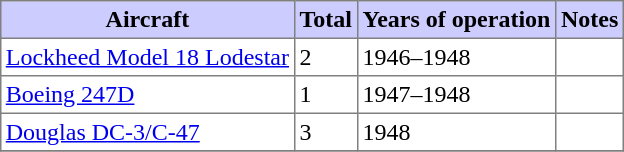<table class="toccolours" border="1" cellpadding="3" style="margin: 1em auto; border-collapse:collapse;">
<tr bgcolor=#ccccff>
<th>Aircraft</th>
<th>Total</th>
<th>Years of operation</th>
<th>Notes</th>
</tr>
<tr>
<td><a href='#'>Lockheed Model 18 Lodestar</a></td>
<td>2</td>
<td>1946–1948</td>
<td></td>
</tr>
<tr>
<td><a href='#'>Boeing 247D</a></td>
<td>1</td>
<td>1947–1948</td>
<td></td>
</tr>
<tr>
<td><a href='#'>Douglas DC-3/C-47</a></td>
<td>3</td>
<td>1948</td>
<td></td>
</tr>
<tr>
</tr>
</table>
